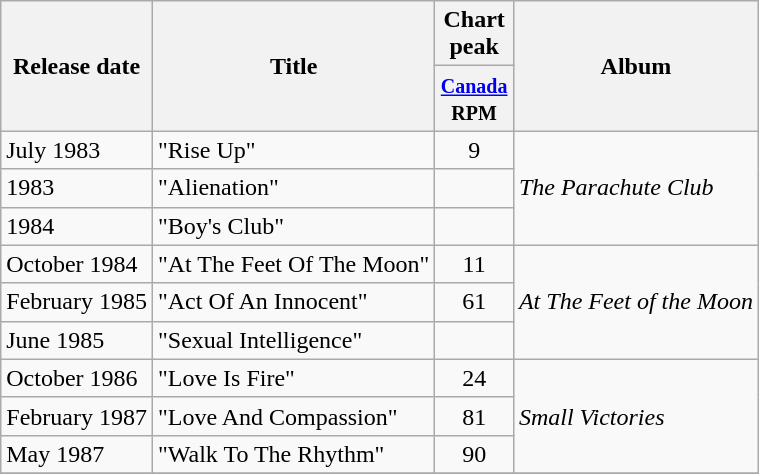<table class="wikitable">
<tr>
<th rowspan="2">Release date</th>
<th rowspan="2">Title</th>
<th colspan="1">Chart peak</th>
<th rowspan="2">Album</th>
</tr>
<tr>
<th width="45"><small><a href='#'>Canada</a><br>RPM</small></th>
</tr>
<tr>
<td>July 1983</td>
<td>"Rise Up"</td>
<td align="center">9</td>
<td rowspan="3"><em>The Parachute Club</em></td>
</tr>
<tr>
<td>1983</td>
<td>"Alienation"</td>
<td align="center"></td>
</tr>
<tr>
<td>1984</td>
<td>"Boy's Club"</td>
<td align="center"></td>
</tr>
<tr>
<td>October 1984</td>
<td>"At The Feet Of The Moon"</td>
<td align="center">11</td>
<td rowspan="3"><em>At The Feet of the Moon</em></td>
</tr>
<tr>
<td>February 1985</td>
<td>"Act Of An Innocent"</td>
<td align="center">61</td>
</tr>
<tr>
<td>June 1985</td>
<td>"Sexual Intelligence"</td>
<td align="center"></td>
</tr>
<tr>
<td>October 1986</td>
<td>"Love Is Fire"</td>
<td align="center">24</td>
<td rowspan="3"><em>Small Victories</em></td>
</tr>
<tr>
<td>February 1987</td>
<td>"Love And Compassion"</td>
<td align="center">81</td>
</tr>
<tr>
<td>May 1987</td>
<td>"Walk To The Rhythm"</td>
<td align="center">90</td>
</tr>
<tr>
</tr>
</table>
